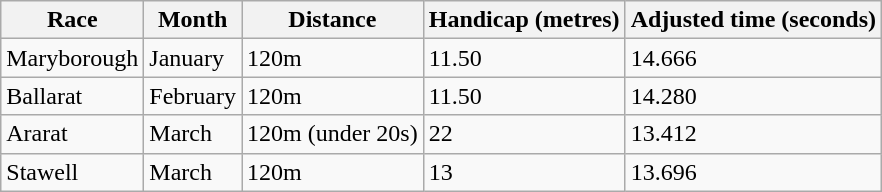<table class="wikitable">
<tr>
<th>Race</th>
<th>Month</th>
<th>Distance</th>
<th>Handicap (metres)</th>
<th>Adjusted time (seconds)</th>
</tr>
<tr>
<td>Maryborough</td>
<td>January</td>
<td>120m</td>
<td>11.50</td>
<td>14.666</td>
</tr>
<tr>
<td>Ballarat</td>
<td>February</td>
<td>120m</td>
<td>11.50</td>
<td>14.280</td>
</tr>
<tr>
<td>Ararat</td>
<td>March</td>
<td>120m (under 20s)</td>
<td>22</td>
<td>13.412</td>
</tr>
<tr>
<td>Stawell</td>
<td>March</td>
<td>120m</td>
<td>13</td>
<td>13.696</td>
</tr>
</table>
